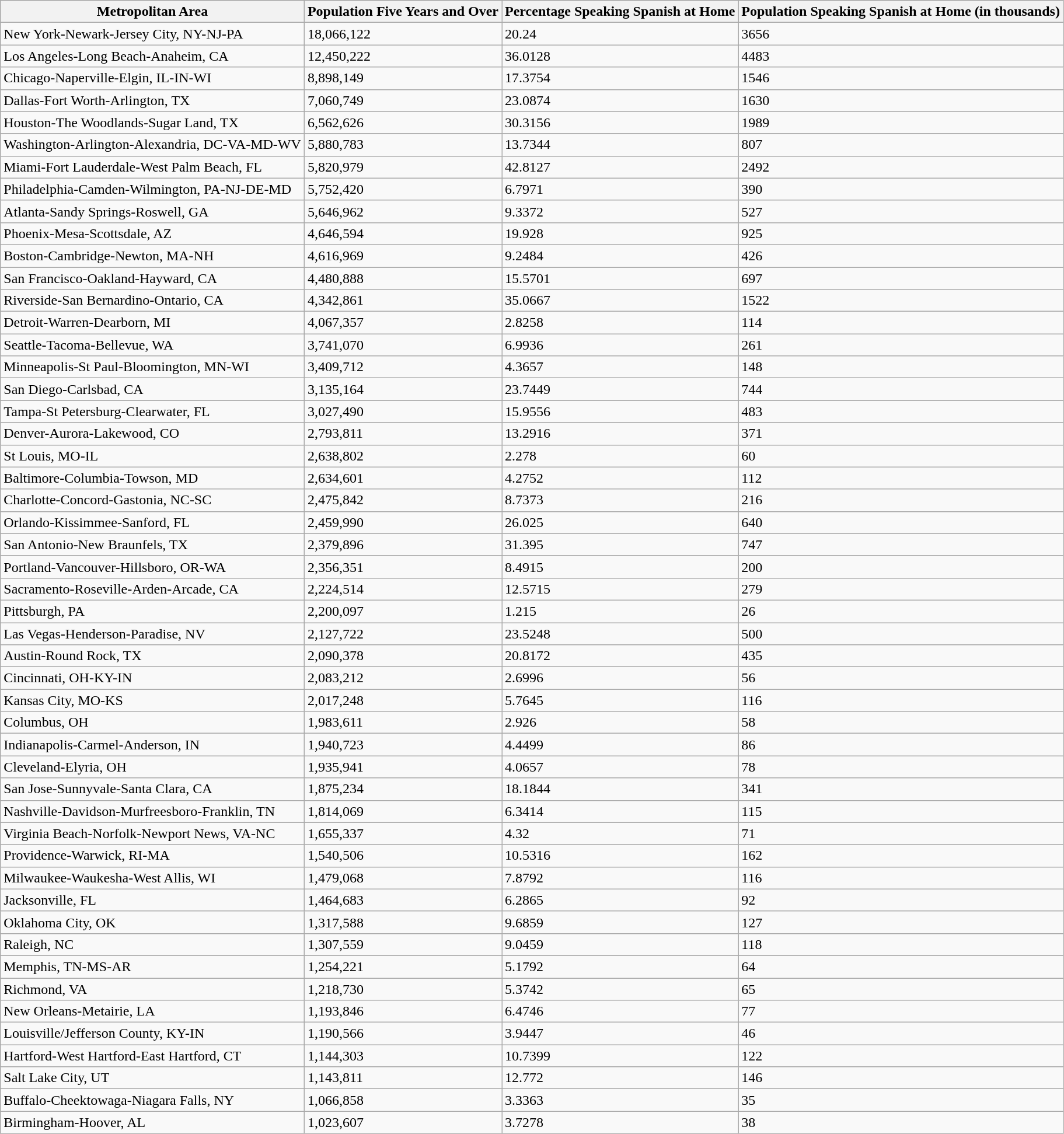<table class="wikitable sortable">
<tr>
<th>Metropolitan Area</th>
<th>Population Five Years and Over</th>
<th>Percentage Speaking Spanish at Home</th>
<th>Population Speaking Spanish at Home (in thousands)</th>
</tr>
<tr>
<td>New York-Newark-Jersey City, NY-NJ-PA</td>
<td>18,066,122</td>
<td>20.24</td>
<td>3656</td>
</tr>
<tr>
<td>Los Angeles-Long Beach-Anaheim, CA</td>
<td>12,450,222</td>
<td>36.0128</td>
<td>4483</td>
</tr>
<tr>
<td>Chicago-Naperville-Elgin, IL-IN-WI</td>
<td>8,898,149</td>
<td>17.3754</td>
<td>1546</td>
</tr>
<tr>
<td>Dallas-Fort Worth-Arlington, TX</td>
<td>7,060,749</td>
<td>23.0874</td>
<td>1630</td>
</tr>
<tr>
<td>Houston-The Woodlands-Sugar Land, TX</td>
<td>6,562,626</td>
<td>30.3156</td>
<td>1989</td>
</tr>
<tr>
<td>Washington-Arlington-Alexandria, DC-VA-MD-WV</td>
<td>5,880,783</td>
<td>13.7344</td>
<td>807</td>
</tr>
<tr>
<td>Miami-Fort Lauderdale-West Palm Beach, FL</td>
<td>5,820,979</td>
<td>42.8127</td>
<td>2492</td>
</tr>
<tr>
<td>Philadelphia-Camden-Wilmington, PA-NJ-DE-MD</td>
<td>5,752,420</td>
<td>6.7971</td>
<td>390</td>
</tr>
<tr>
<td>Atlanta-Sandy Springs-Roswell, GA</td>
<td>5,646,962</td>
<td>9.3372</td>
<td>527</td>
</tr>
<tr>
<td>Phoenix-Mesa-Scottsdale, AZ</td>
<td>4,646,594</td>
<td>19.928</td>
<td>925</td>
</tr>
<tr>
<td>Boston-Cambridge-Newton, MA-NH</td>
<td>4,616,969</td>
<td>9.2484</td>
<td>426</td>
</tr>
<tr>
<td>San Francisco-Oakland-Hayward, CA</td>
<td>4,480,888</td>
<td>15.5701</td>
<td>697</td>
</tr>
<tr>
<td>Riverside-San Bernardino-Ontario, CA</td>
<td>4,342,861</td>
<td>35.0667</td>
<td>1522</td>
</tr>
<tr>
<td>Detroit-Warren-Dearborn, MI</td>
<td>4,067,357</td>
<td>2.8258</td>
<td>114</td>
</tr>
<tr>
<td>Seattle-Tacoma-Bellevue, WA</td>
<td>3,741,070</td>
<td>6.9936</td>
<td>261</td>
</tr>
<tr>
<td>Minneapolis-St Paul-Bloomington, MN-WI</td>
<td>3,409,712</td>
<td>4.3657</td>
<td>148</td>
</tr>
<tr>
<td>San Diego-Carlsbad, CA</td>
<td>3,135,164</td>
<td>23.7449</td>
<td>744</td>
</tr>
<tr>
<td>Tampa-St Petersburg-Clearwater, FL</td>
<td>3,027,490</td>
<td>15.9556</td>
<td>483</td>
</tr>
<tr>
<td>Denver-Aurora-Lakewood, CO</td>
<td>2,793,811</td>
<td>13.2916</td>
<td>371</td>
</tr>
<tr>
<td>St Louis, MO-IL</td>
<td>2,638,802</td>
<td>2.278</td>
<td>60</td>
</tr>
<tr>
<td>Baltimore-Columbia-Towson, MD</td>
<td>2,634,601</td>
<td>4.2752</td>
<td>112</td>
</tr>
<tr>
<td>Charlotte-Concord-Gastonia, NC-SC</td>
<td>2,475,842</td>
<td>8.7373</td>
<td>216</td>
</tr>
<tr>
<td>Orlando-Kissimmee-Sanford, FL</td>
<td>2,459,990</td>
<td>26.025</td>
<td>640</td>
</tr>
<tr>
<td>San Antonio-New Braunfels, TX</td>
<td>2,379,896</td>
<td>31.395</td>
<td>747</td>
</tr>
<tr>
<td>Portland-Vancouver-Hillsboro, OR-WA</td>
<td>2,356,351</td>
<td>8.4915</td>
<td>200</td>
</tr>
<tr>
<td>Sacramento-Roseville-Arden-Arcade, CA</td>
<td>2,224,514</td>
<td>12.5715</td>
<td>279</td>
</tr>
<tr>
<td>Pittsburgh, PA</td>
<td>2,200,097</td>
<td>1.215</td>
<td>26</td>
</tr>
<tr>
<td>Las Vegas-Henderson-Paradise, NV</td>
<td>2,127,722</td>
<td>23.5248</td>
<td>500</td>
</tr>
<tr>
<td>Austin-Round Rock, TX</td>
<td>2,090,378</td>
<td>20.8172</td>
<td>435</td>
</tr>
<tr>
<td>Cincinnati, OH-KY-IN</td>
<td>2,083,212</td>
<td>2.6996</td>
<td>56</td>
</tr>
<tr>
<td>Kansas City, MO-KS</td>
<td>2,017,248</td>
<td>5.7645</td>
<td>116</td>
</tr>
<tr>
<td>Columbus, OH</td>
<td>1,983,611</td>
<td>2.926</td>
<td>58</td>
</tr>
<tr>
<td>Indianapolis-Carmel-Anderson, IN</td>
<td>1,940,723</td>
<td>4.4499</td>
<td>86</td>
</tr>
<tr>
<td>Cleveland-Elyria, OH</td>
<td>1,935,941</td>
<td>4.0657</td>
<td>78</td>
</tr>
<tr>
<td>San Jose-Sunnyvale-Santa Clara, CA</td>
<td>1,875,234</td>
<td>18.1844</td>
<td>341</td>
</tr>
<tr>
<td>Nashville-Davidson-Murfreesboro-Franklin, TN</td>
<td>1,814,069</td>
<td>6.3414</td>
<td>115</td>
</tr>
<tr>
<td>Virginia Beach-Norfolk-Newport News, VA-NC</td>
<td>1,655,337</td>
<td>4.32</td>
<td>71</td>
</tr>
<tr>
<td>Providence-Warwick, RI-MA</td>
<td>1,540,506</td>
<td>10.5316</td>
<td>162</td>
</tr>
<tr>
<td>Milwaukee-Waukesha-West Allis, WI</td>
<td>1,479,068</td>
<td>7.8792</td>
<td>116</td>
</tr>
<tr>
<td>Jacksonville, FL</td>
<td>1,464,683</td>
<td>6.2865</td>
<td>92</td>
</tr>
<tr>
<td>Oklahoma City, OK</td>
<td>1,317,588</td>
<td>9.6859</td>
<td>127</td>
</tr>
<tr>
<td>Raleigh, NC</td>
<td>1,307,559</td>
<td>9.0459</td>
<td>118</td>
</tr>
<tr>
<td>Memphis, TN-MS-AR</td>
<td>1,254,221</td>
<td>5.1792</td>
<td>64</td>
</tr>
<tr>
<td>Richmond, VA</td>
<td>1,218,730</td>
<td>5.3742</td>
<td>65</td>
</tr>
<tr>
<td>New Orleans-Metairie, LA</td>
<td>1,193,846</td>
<td>6.4746</td>
<td>77</td>
</tr>
<tr>
<td>Louisville/Jefferson County, KY-IN</td>
<td>1,190,566</td>
<td>3.9447</td>
<td>46</td>
</tr>
<tr>
<td>Hartford-West Hartford-East Hartford, CT</td>
<td>1,144,303</td>
<td>10.7399</td>
<td>122</td>
</tr>
<tr>
<td>Salt Lake City, UT</td>
<td>1,143,811</td>
<td>12.772</td>
<td>146</td>
</tr>
<tr>
<td>Buffalo-Cheektowaga-Niagara Falls, NY</td>
<td>1,066,858</td>
<td>3.3363</td>
<td>35</td>
</tr>
<tr>
<td>Birmingham-Hoover, AL</td>
<td>1,023,607</td>
<td>3.7278</td>
<td>38</td>
</tr>
</table>
